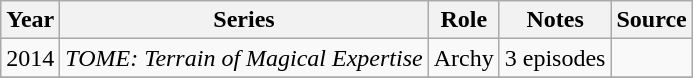<table class="wikitable sortable plainrowheaders">
<tr>
<th>Year </th>
<th>Series</th>
<th>Role </th>
<th class="unsortable">Notes </th>
<th class="unsortable">Source</th>
</tr>
<tr>
<td>2014</td>
<td><em>TOME: Terrain of Magical Expertise</em></td>
<td>Archy</td>
<td>3 episodes</td>
<td></td>
</tr>
<tr>
</tr>
</table>
